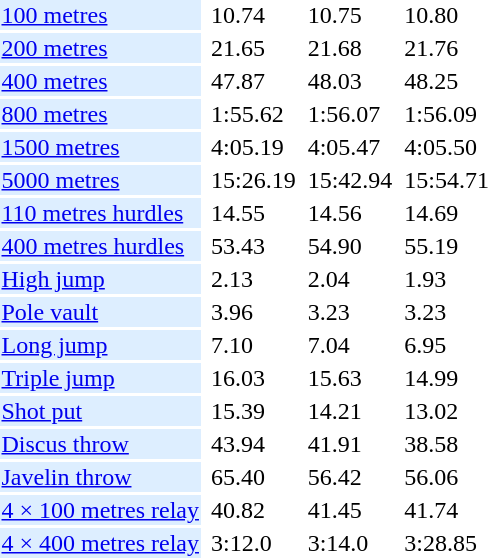<table>
<tr>
<td bgcolor = DDEEFF><a href='#'>100 metres</a></td>
<td></td>
<td>10.74</td>
<td></td>
<td>10.75</td>
<td></td>
<td>10.80</td>
</tr>
<tr>
<td bgcolor = DDEEFF><a href='#'>200 metres</a></td>
<td></td>
<td>21.65</td>
<td></td>
<td>21.68</td>
<td></td>
<td>21.76</td>
</tr>
<tr>
<td bgcolor = DDEEFF><a href='#'>400 metres</a></td>
<td></td>
<td>47.87</td>
<td></td>
<td>48.03</td>
<td></td>
<td>48.25</td>
</tr>
<tr>
<td bgcolor = DDEEFF><a href='#'>800 metres</a></td>
<td></td>
<td>1:55.62</td>
<td></td>
<td>1:56.07</td>
<td></td>
<td>1:56.09</td>
</tr>
<tr>
<td bgcolor = DDEEFF><a href='#'>1500 metres</a></td>
<td></td>
<td>4:05.19</td>
<td></td>
<td>4:05.47</td>
<td></td>
<td>4:05.50</td>
</tr>
<tr>
<td bgcolor = DDEEFF><a href='#'>5000 metres</a></td>
<td></td>
<td>15:26.19</td>
<td></td>
<td>15:42.94</td>
<td></td>
<td>15:54.71</td>
</tr>
<tr>
<td bgcolor = DDEEFF><a href='#'>110 metres hurdles</a></td>
<td></td>
<td>14.55</td>
<td></td>
<td>14.56</td>
<td></td>
<td>14.69</td>
</tr>
<tr>
<td bgcolor = DDEEFF><a href='#'>400 metres hurdles</a></td>
<td></td>
<td>53.43</td>
<td></td>
<td>54.90</td>
<td></td>
<td>55.19</td>
</tr>
<tr>
<td bgcolor = DDEEFF><a href='#'>High jump</a></td>
<td></td>
<td>2.13</td>
<td></td>
<td>2.04</td>
<td></td>
<td>1.93</td>
</tr>
<tr>
<td bgcolor = DDEEFF><a href='#'>Pole vault</a></td>
<td></td>
<td>3.96</td>
<td></td>
<td>3.23</td>
<td></td>
<td>3.23</td>
</tr>
<tr>
<td bgcolor = DDEEFF><a href='#'>Long jump</a></td>
<td></td>
<td>7.10</td>
<td></td>
<td>7.04</td>
<td></td>
<td>6.95</td>
</tr>
<tr>
<td bgcolor = DDEEFF><a href='#'>Triple jump</a></td>
<td></td>
<td>16.03</td>
<td></td>
<td>15.63</td>
<td></td>
<td>14.99</td>
</tr>
<tr>
<td bgcolor = DDEEFF><a href='#'>Shot put</a></td>
<td></td>
<td>15.39</td>
<td></td>
<td>14.21</td>
<td></td>
<td>13.02</td>
</tr>
<tr>
<td bgcolor = DDEEFF><a href='#'>Discus throw</a></td>
<td></td>
<td>43.94</td>
<td></td>
<td>41.91</td>
<td></td>
<td>38.58</td>
</tr>
<tr>
<td bgcolor = DDEEFF><a href='#'>Javelin throw</a></td>
<td></td>
<td>65.40</td>
<td></td>
<td>56.42</td>
<td></td>
<td>56.06</td>
</tr>
<tr>
<td bgcolor = DDEEFF><a href='#'>4 × 100 metres relay</a></td>
<td></td>
<td>40.82</td>
<td></td>
<td>41.45</td>
<td></td>
<td>41.74</td>
</tr>
<tr>
<td bgcolor = DDEEFF><a href='#'>4 × 400 metres relay</a></td>
<td></td>
<td>3:12.0</td>
<td></td>
<td>3:14.0</td>
<td></td>
<td>3:28.85</td>
</tr>
</table>
